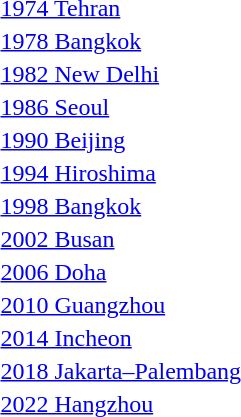<table>
<tr>
<td><a href='#'>1974 Tehran</a></td>
<td></td>
<td></td>
<td></td>
</tr>
<tr>
<td><a href='#'>1978 Bangkok</a></td>
<td></td>
<td></td>
<td></td>
</tr>
<tr>
<td><a href='#'>1982 New Delhi</a></td>
<td></td>
<td></td>
<td></td>
</tr>
<tr>
<td><a href='#'>1986 Seoul</a></td>
<td></td>
<td></td>
<td></td>
</tr>
<tr>
<td><a href='#'>1990 Beijing</a></td>
<td></td>
<td></td>
<td></td>
</tr>
<tr>
<td><a href='#'>1994 Hiroshima</a></td>
<td></td>
<td></td>
<td></td>
</tr>
<tr>
<td><a href='#'>1998 Bangkok</a></td>
<td></td>
<td></td>
<td></td>
</tr>
<tr>
<td><a href='#'>2002 Busan</a></td>
<td></td>
<td></td>
<td></td>
</tr>
<tr>
<td><a href='#'>2006 Doha</a></td>
<td></td>
<td></td>
<td></td>
</tr>
<tr>
<td><a href='#'>2010 Guangzhou</a></td>
<td></td>
<td></td>
<td></td>
</tr>
<tr>
<td><a href='#'>2014 Incheon</a></td>
<td></td>
<td></td>
<td></td>
</tr>
<tr>
<td><a href='#'>2018 Jakarta–Palembang</a></td>
<td></td>
<td></td>
<td></td>
</tr>
<tr>
<td><a href='#'>2022 Hangzhou</a></td>
<td></td>
<td></td>
<td></td>
</tr>
</table>
